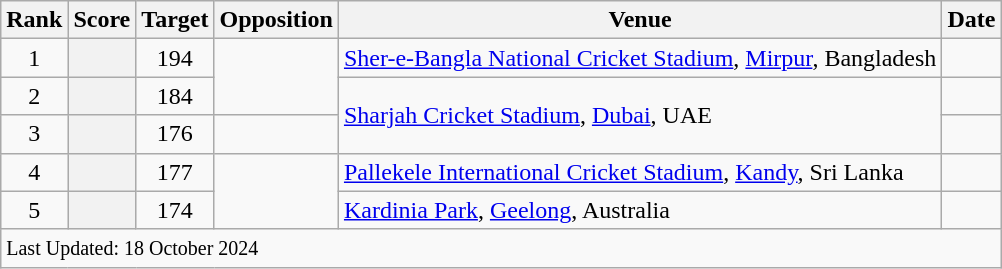<table class="wikitable plainrowheaders sortable">
<tr>
<th scope=col>Rank</th>
<th scope=col>Score</th>
<th scope=col>Target</th>
<th scope=col>Opposition</th>
<th scope=col>Venue</th>
<th scope=col>Date</th>
</tr>
<tr>
<td align=center>1</td>
<th scope=row style=text-align:center;></th>
<td align=center>194</td>
<td rowspan=2></td>
<td><a href='#'>Sher-e-Bangla National Cricket Stadium</a>, <a href='#'>Mirpur</a>, Bangladesh</td>
<td></td>
</tr>
<tr>
<td align=center>2</td>
<th scope=row style=text-align:center;></th>
<td align=center>184</td>
<td rowspan=2><a href='#'>Sharjah Cricket Stadium</a>, <a href='#'>Dubai</a>, UAE</td>
<td></td>
</tr>
<tr>
<td align=center>3</td>
<th scope=row style=text-align:center;></th>
<td align=center>176</td>
<td></td>
<td></td>
</tr>
<tr>
<td align=center>4</td>
<th scope=row style=text-align:center;></th>
<td align=center>177</td>
<td rowspan=2></td>
<td><a href='#'>Pallekele International Cricket Stadium</a>, <a href='#'>Kandy</a>, Sri Lanka</td>
<td></td>
</tr>
<tr>
<td align=center>5</td>
<th scope=row style=text-align:center;></th>
<td align=center>174</td>
<td><a href='#'>Kardinia Park</a>, <a href='#'>Geelong</a>, Australia</td>
<td></td>
</tr>
<tr class="sortbottom">
<td colspan="6"><small>Last Updated: 18 October 2024</small></td>
</tr>
</table>
